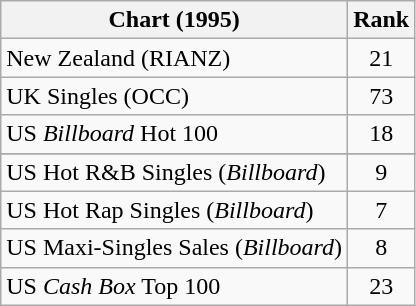<table class="wikitable sortable">
<tr>
<th>Chart (1995)</th>
<th>Rank</th>
</tr>
<tr>
<td>New Zealand (RIANZ)</td>
<td align="center">21</td>
</tr>
<tr>
<td>UK Singles (OCC)</td>
<td align="center">73</td>
</tr>
<tr>
<td>US <em>Billboard</em> Hot 100</td>
<td align="center">18</td>
</tr>
<tr>
</tr>
<tr>
<td>US Hot R&B Singles (<em>Billboard</em>)</td>
<td align="center">9</td>
</tr>
<tr>
<td>US Hot Rap Singles (<em>Billboard</em>)</td>
<td align="center">7</td>
</tr>
<tr>
<td>US Maxi-Singles Sales (<em>Billboard</em>)</td>
<td align="center">8</td>
</tr>
<tr>
<td>US <em>Cash Box</em> Top 100</td>
<td align="center">23</td>
</tr>
</table>
